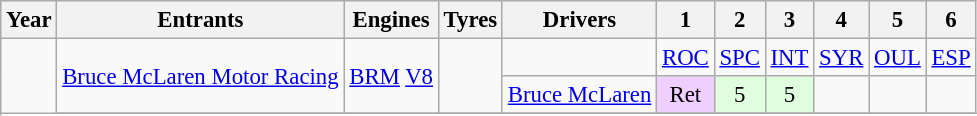<table class="wikitable" style="text-align:center; font-size:95%">
<tr>
<th>Year</th>
<th>Entrants</th>
<th>Engines</th>
<th>Tyres</th>
<th>Drivers</th>
<th>1</th>
<th>2</th>
<th>3</th>
<th>4</th>
<th>5</th>
<th>6</th>
</tr>
<tr>
<td rowspan="3"></td>
<td rowspan="2"><a href='#'>Bruce McLaren Motor Racing</a></td>
<td rowspan="2"><a href='#'>BRM</a> <a href='#'>V8</a></td>
<td rowspan="2"></td>
<td></td>
<td><a href='#'>ROC</a></td>
<td><a href='#'>SPC</a></td>
<td><a href='#'>INT</a></td>
<td><a href='#'>SYR</a></td>
<td><a href='#'>OUL</a></td>
<td><a href='#'>ESP</a></td>
</tr>
<tr>
<td><a href='#'>Bruce McLaren</a></td>
<td style="background:#efcfff;">Ret</td>
<td style="background:#dfffdf;">5</td>
<td style="background:#dfffdf;">5</td>
<td></td>
<td></td>
<td></td>
</tr>
<tr>
</tr>
</table>
